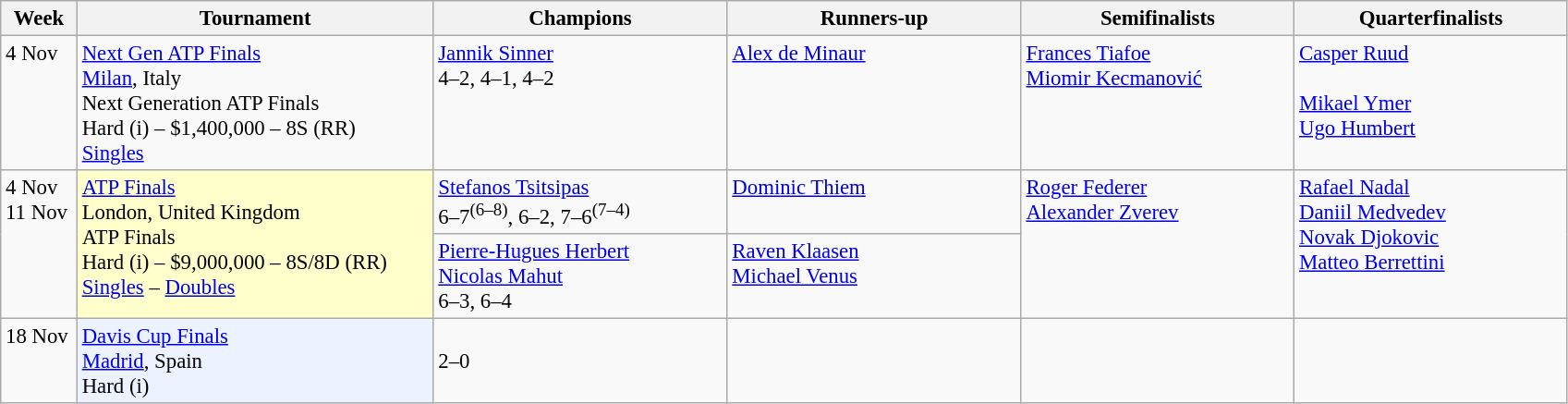<table class=wikitable style=font-size:95%>
<tr>
<th style="width:48px;">Week</th>
<th style="width:250px;">Tournament</th>
<th style="width:205px;">Champions</th>
<th style="width:205px;">Runners-up</th>
<th style="width:190px;">Semifinalists</th>
<th style="width:190px;">Quarterfinalists</th>
</tr>
<tr valign=top>
<td>4 Nov</td>
<td><a href='#'>Next Gen ATP Finals</a> <br> <a href='#'>Milan</a>, Italy<br> Next Generation ATP Finals <br> Hard (i) – $1,400,000 – 8S (RR) <br> <a href='#'>Singles</a></td>
<td> <a href='#'>Jannik Sinner</a> <br> 4–2, 4–1, 4–2</td>
<td> <a href='#'>Alex de Minaur</a></td>
<td> <a href='#'>Frances Tiafoe</a> <br>  <a href='#'>Miomir Kecmanović</a> <br> </td>
<td>  <a href='#'>Casper Ruud</a> <br>  <br>  <a href='#'>Mikael Ymer</a> <br>  <a href='#'>Ugo Humbert</a></td>
</tr>
<tr valign=top>
<td rowspan=2>4 Nov<br>11 Nov</td>
<td bgcolor=#ffffcc rowspan="2"><a href='#'>ATP Finals</a><br> London, United Kingdom<br>ATP Finals<br>Hard (i) – $9,000,000 – 8S/8D (RR)<br><a href='#'>Singles</a> – <a href='#'>Doubles</a></td>
<td> <a href='#'>Stefanos Tsitsipas</a><br>6–7<sup>(6–8)</sup>, 6–2, 7–6<sup>(7–4)</sup></td>
<td> <a href='#'>Dominic Thiem</a></td>
<td rowspan="2"> <a href='#'>Roger Federer</a> <br>  <a href='#'>Alexander Zverev</a></td>
<td rowspan="2"> <a href='#'>Rafael Nadal</a> <br>  <a href='#'>Daniil Medvedev</a> <br>  <a href='#'>Novak Djokovic</a> <br>  <a href='#'>Matteo Berrettini</a></td>
</tr>
<tr valign=top>
<td> <a href='#'>Pierre-Hugues Herbert</a> <br>  <a href='#'>Nicolas Mahut</a> <br>6–3, 6–4</td>
<td> <a href='#'>Raven Klaasen</a> <br>  <a href='#'>Michael Venus</a></td>
</tr>
<tr valign=top>
<td>18 Nov</td>
<td style="background:#ecf2ff;"><a href='#'>Davis Cup Finals</a><br> <a href='#'>Madrid</a>, Spain<br>Hard (i)</td>
<td><br>2–0</td>
<td></td>
<td> <br> </td>
<td> <br>  <br>  <br> </td>
</tr>
</table>
